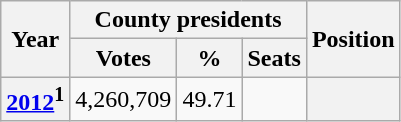<table class="wikitable" style="text-align: right;">
<tr>
<th rowspan="2">Year</th>
<th colspan="3">County presidents</th>
<th rowspan="2">Position</th>
</tr>
<tr>
<th>Votes</th>
<th>%</th>
<th>Seats</th>
</tr>
<tr>
<th><a href='#'>2012</a><sup>1</sup></th>
<td>4,260,709</td>
<td>49.71</td>
<td></td>
<th style="text-align: center;"></th>
</tr>
</table>
